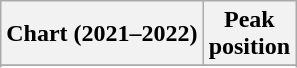<table class="wikitable sortable plainrowheaders" style="text-align:center">
<tr>
<th scope="col">Chart (2021–2022)</th>
<th scope="col">Peak<br>position</th>
</tr>
<tr>
</tr>
<tr>
</tr>
<tr>
</tr>
<tr>
</tr>
<tr>
</tr>
</table>
